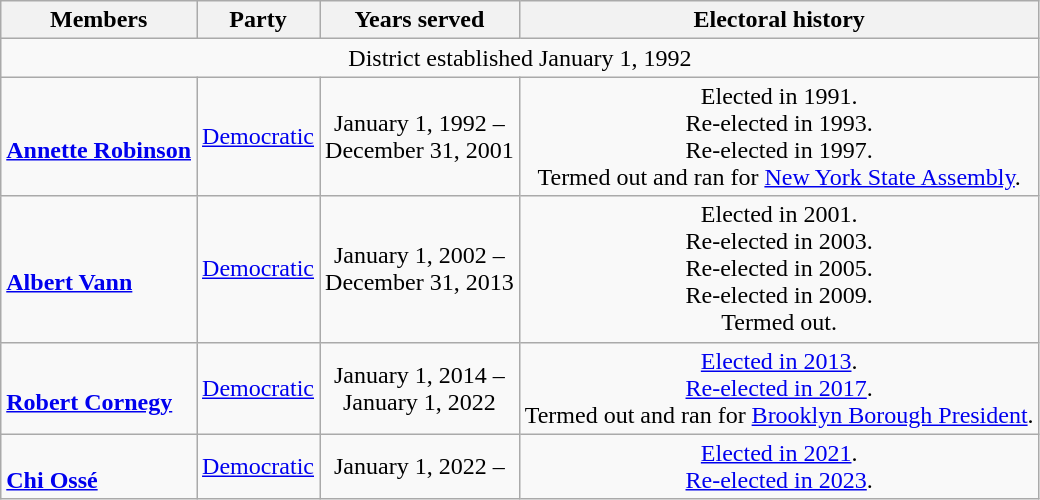<table class=wikitable style="text-align:center">
<tr>
<th>Members</th>
<th>Party</th>
<th>Years served</th>
<th>Electoral history</th>
</tr>
<tr>
<td colspan=5>District established January 1, 1992</td>
</tr>
<tr>
<td align=left><br><strong><a href='#'>Annette Robinson</a></strong><br></td>
<td><a href='#'>Democratic</a></td>
<td>January 1, 1992 – <br> December 31, 2001</td>
<td>Elected in 1991. <br> Re-elected in 1993. <br> Re-elected in 1997. <br> Termed out and ran for <a href='#'>New York State Assembly</a>.</td>
</tr>
<tr>
<td align=left><br><strong><a href='#'>Albert Vann</a></strong><br></td>
<td><a href='#'>Democratic</a></td>
<td>January 1, 2002 – <br> December 31, 2013</td>
<td>Elected in 2001. <br> Re-elected in 2003. <br> Re-elected in 2005. <br> Re-elected in 2009. <br> Termed out.</td>
</tr>
<tr>
<td align=left><br><strong><a href='#'>Robert Cornegy</a></strong><br></td>
<td><a href='#'>Democratic</a></td>
<td>January 1, 2014 – <br> January 1, 2022</td>
<td><a href='#'>Elected in 2013</a>. <br> <a href='#'>Re-elected in 2017</a>. <br> Termed out and ran for <a href='#'>Brooklyn Borough President</a>.</td>
</tr>
<tr>
<td align=left><br><strong><a href='#'>Chi Ossé</a></strong><br></td>
<td><a href='#'>Democratic</a></td>
<td>January 1, 2022 – <br></td>
<td><a href='#'>Elected in 2021</a>.<br> <a href='#'>Re-elected in 2023</a>.</td>
</tr>
</table>
